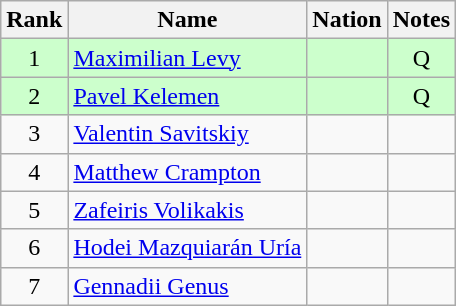<table class="wikitable sortable" style="text-align:center">
<tr>
<th>Rank</th>
<th>Name</th>
<th>Nation</th>
<th>Notes</th>
</tr>
<tr bgcolor=ccffcc>
<td>1</td>
<td align=left><a href='#'>Maximilian Levy</a></td>
<td align=left></td>
<td>Q</td>
</tr>
<tr bgcolor=ccffcc>
<td>2</td>
<td align=left><a href='#'>Pavel Kelemen</a></td>
<td align=left></td>
<td>Q</td>
</tr>
<tr>
<td>3</td>
<td align=left><a href='#'>Valentin Savitskiy</a></td>
<td align=left></td>
<td></td>
</tr>
<tr>
<td>4</td>
<td align=left><a href='#'>Matthew Crampton</a></td>
<td align=left></td>
<td></td>
</tr>
<tr>
<td>5</td>
<td align=left><a href='#'>Zafeiris Volikakis</a></td>
<td align=left></td>
<td></td>
</tr>
<tr>
<td>6</td>
<td align=left><a href='#'>Hodei Mazquiarán Uría</a></td>
<td align=left></td>
<td></td>
</tr>
<tr>
<td>7</td>
<td align=left><a href='#'>Gennadii Genus</a></td>
<td align=left></td>
<td></td>
</tr>
</table>
